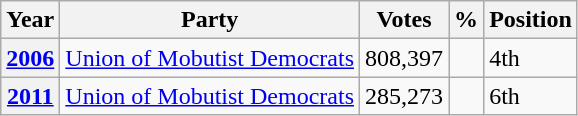<table class=wikitable>
<tr>
<th>Year</th>
<th>Party</th>
<th>Votes</th>
<th>%</th>
<th>Position</th>
</tr>
<tr>
<th><strong><a href='#'>2006</a></strong></th>
<td><a href='#'>Union of Mobutist Democrats</a></td>
<td>808,397</td>
<td></td>
<td>4th</td>
</tr>
<tr>
<th><strong><a href='#'>2011</a></strong></th>
<td><a href='#'>Union of Mobutist Democrats</a></td>
<td>285,273</td>
<td></td>
<td>6th</td>
</tr>
</table>
